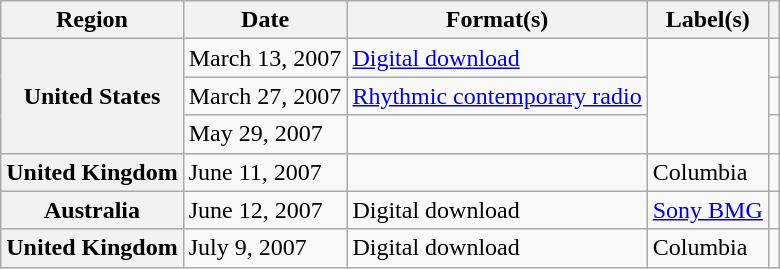<table class="wikitable plainrowheaders">
<tr>
<th scope="col">Region</th>
<th scope="col">Date</th>
<th scope="col">Format(s)</th>
<th scope="col">Label(s)</th>
<th scope="col"></th>
</tr>
<tr>
<th scope="row" rowspan="3">United States</th>
<td>March 13, 2007</td>
<td><a href='#'>Digital download</a></td>
<td rowspan="3"></td>
<td></td>
</tr>
<tr>
<td>March 27, 2007</td>
<td><a href='#'>Rhythmic contemporary radio</a></td>
<td></td>
</tr>
<tr>
<td>May 29, 2007</td>
<td></td>
<td></td>
</tr>
<tr>
<th scope="row">United Kingdom</th>
<td>June 11, 2007</td>
<td></td>
<td>Columbia</td>
<td></td>
</tr>
<tr>
<th scope="row">Australia</th>
<td>June 12, 2007</td>
<td>Digital download</td>
<td><a href='#'>Sony BMG</a></td>
<td></td>
</tr>
<tr>
<th scope="row">United Kingdom</th>
<td>July 9, 2007</td>
<td>Digital download </td>
<td>Columbia</td>
<td></td>
</tr>
</table>
